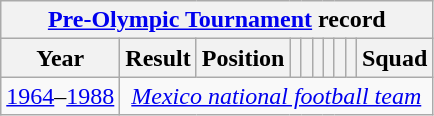<table class="wikitable" style="text-align: center;">
<tr>
<th colspan=10><a href='#'>Pre-Olympic Tournament</a> record</th>
</tr>
<tr>
<th>Year</th>
<th>Result</th>
<th>Position</th>
<th></th>
<th></th>
<th></th>
<th></th>
<th></th>
<th></th>
<th>Squad</th>
</tr>
<tr>
<td><a href='#'>1964</a>–<a href='#'>1988</a></td>
<td colspan="9"><em><a href='#'>Mexico national football team</a></em></td>
</tr>
</table>
